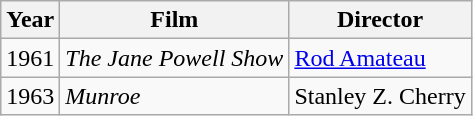<table class="wikitable">
<tr>
<th>Year</th>
<th>Film</th>
<th>Director</th>
</tr>
<tr>
<td>1961</td>
<td><em>The Jane Powell Show</em></td>
<td><a href='#'>Rod Amateau</a></td>
</tr>
<tr>
<td>1963</td>
<td><em>Munroe</em></td>
<td>Stanley Z. Cherry</td>
</tr>
</table>
